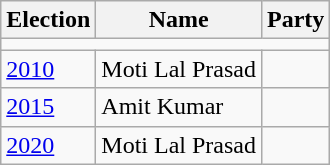<table class="wikitable sortable">
<tr>
<th>Election</th>
<th>Name</th>
<th colspan="2">Party</th>
</tr>
<tr>
<td colspan="4"></td>
</tr>
<tr>
<td><a href='#'>2010</a></td>
<td>Moti Lal Prasad</td>
<td></td>
</tr>
<tr>
<td><a href='#'>2015</a></td>
<td>Amit Kumar</td>
<td></td>
</tr>
<tr>
<td><a href='#'>2020</a></td>
<td>Moti Lal Prasad</td>
<td></td>
</tr>
</table>
